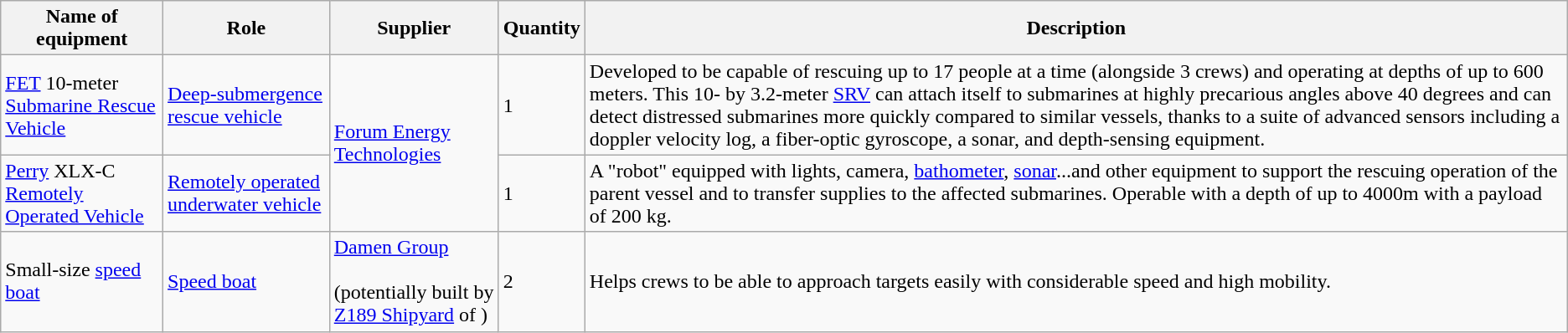<table class="wikitable">
<tr>
<th>Name of equipment</th>
<th>Role</th>
<th>Supplier</th>
<th>Quantity</th>
<th>Description</th>
</tr>
<tr>
<td><a href='#'>FET</a> 10-meter <a href='#'>Submarine Rescue Vehicle</a></td>
<td><a href='#'>Deep-submergence rescue vehicle</a></td>
<td rowspan="2"><a href='#'>Forum Energy Technologies</a><br></td>
<td>1</td>
<td>Developed to be capable of rescuing up to 17 people at a time (alongside 3 crews) and operating at depths of up to 600 meters. This 10- by 3.2-meter <a href='#'>SRV</a> can attach itself to submarines at highly precarious angles above 40 degrees and can detect distressed submarines more quickly compared to similar vessels, thanks to a suite of advanced sensors including a doppler velocity log, a fiber-optic gyroscope, a sonar, and depth-sensing equipment.</td>
</tr>
<tr>
<td><a href='#'>Perry</a> XLX-C <a href='#'>Remotely Operated Vehicle</a></td>
<td><a href='#'>Remotely operated underwater vehicle</a></td>
<td>1</td>
<td>A "robot" equipped with lights, camera, <a href='#'>bathometer</a>, <a href='#'>sonar</a>...and other equipment to support the rescuing operation of the parent vessel and to transfer supplies to the affected submarines. Operable with a depth of up to 4000m with a payload of 200 kg.</td>
</tr>
<tr>
<td>Small-size <a href='#'>speed boat</a></td>
<td><a href='#'>Speed boat</a></td>
<td><a href='#'>Damen Group</a><br><br>(potentially built by <a href='#'>Z189 Shipyard</a> of )</td>
<td>2</td>
<td>Helps crews to be able to approach targets easily with considerable speed and high mobility.</td>
</tr>
</table>
